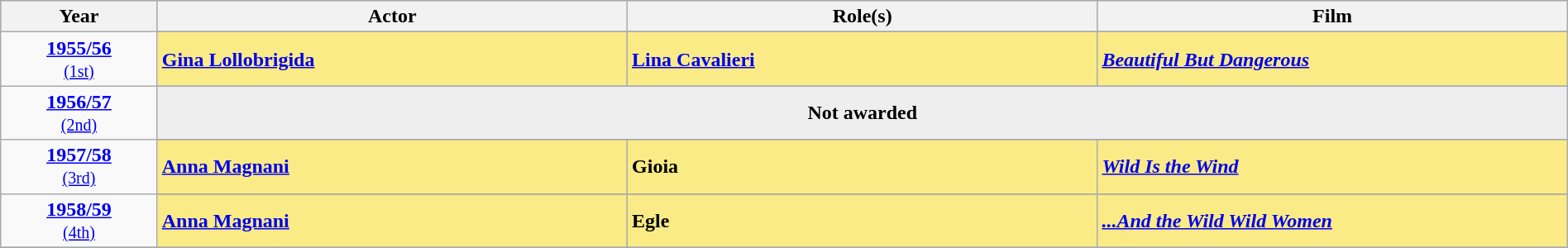<table class="wikitable" style="width:100%">
<tr bgcolor="#bebebe">
<th width="10%">Year</th>
<th width="30%">Actor</th>
<th width="30%">Role(s)</th>
<th width="30%">Film</th>
</tr>
<tr>
<td rowspan=2 style="text-align:center"><strong><a href='#'>1955/56</a></strong><br><small><a href='#'>(1st)</a></small></td>
</tr>
<tr style="background:#FAEB86">
<td><strong><a href='#'>Gina Lollobrigida</a></strong></td>
<td><strong><a href='#'>Lina Cavalieri</a></strong></td>
<td><strong><em><a href='#'>Beautiful But Dangerous</a></em></strong></td>
</tr>
<tr>
<td rowspan=2 style="text-align:center"><strong><a href='#'>1956/57</a></strong><br><small><a href='#'>(2nd)</a></small></td>
</tr>
<tr style="background:#eee;">
<td colspan="3" style="text-align:center;"><strong>Not awarded</strong></td>
</tr>
<tr>
<td rowspan=2 style="text-align:center"><strong><a href='#'>1957/58</a></strong><br><small><a href='#'>(3rd)</a></small></td>
</tr>
<tr style="background:#FAEB86">
<td><strong><a href='#'>Anna Magnani</a></strong></td>
<td><strong>Gioia</strong></td>
<td><strong><em><a href='#'>Wild Is the Wind</a></em></strong></td>
</tr>
<tr>
<td rowspan=2 style="text-align:center"><strong><a href='#'>1958/59</a></strong><br><small><a href='#'>(4th)</a></small></td>
</tr>
<tr style="background:#FAEB86">
<td><strong><a href='#'>Anna Magnani</a></strong></td>
<td><strong>Egle</strong></td>
<td><strong><em><a href='#'>...And the Wild Wild Women</a></em></strong></td>
</tr>
<tr>
</tr>
</table>
